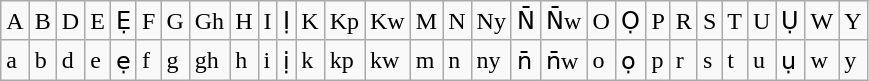<table class=wikitable>
<tr>
<td>A</td>
<td>B</td>
<td>D</td>
<td>E</td>
<td>Ẹ</td>
<td>F</td>
<td>G</td>
<td>Gh</td>
<td>H</td>
<td>I</td>
<td>Ị</td>
<td>K</td>
<td>Kp</td>
<td>Kw</td>
<td>M</td>
<td>N</td>
<td>Ny</td>
<td>N̄</td>
<td>N̄w</td>
<td>O</td>
<td>Ọ</td>
<td>P</td>
<td>R</td>
<td>S</td>
<td>T</td>
<td>U</td>
<td>Ụ</td>
<td>W</td>
<td>Y</td>
</tr>
<tr>
<td>a</td>
<td>b</td>
<td>d</td>
<td>e</td>
<td>ẹ</td>
<td>f</td>
<td>g</td>
<td>gh</td>
<td>h</td>
<td>i</td>
<td>ị</td>
<td>k</td>
<td>kp</td>
<td>kw</td>
<td>m</td>
<td>n</td>
<td>ny</td>
<td>n̄</td>
<td>n̄w</td>
<td>o</td>
<td>ọ</td>
<td>p</td>
<td>r</td>
<td>s</td>
<td>t</td>
<td>u</td>
<td>ụ</td>
<td>w</td>
<td>y</td>
</tr>
</table>
